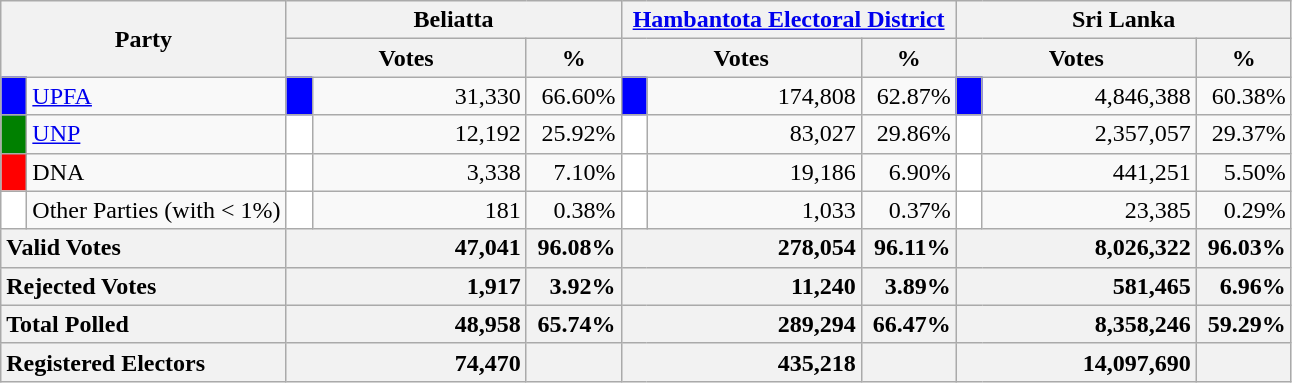<table class="wikitable">
<tr>
<th colspan="2" width="144px"rowspan="2">Party</th>
<th colspan="3" width="216px">Beliatta</th>
<th colspan="3" width="216px"><a href='#'>Hambantota Electoral District</a></th>
<th colspan="3" width="216px">Sri Lanka</th>
</tr>
<tr>
<th colspan="2" width="144px">Votes</th>
<th>%</th>
<th colspan="2" width="144px">Votes</th>
<th>%</th>
<th colspan="2" width="144px">Votes</th>
<th>%</th>
</tr>
<tr>
<td style="background-color:blue;" width="10px"></td>
<td style="text-align:left;"><a href='#'>UPFA</a></td>
<td style="background-color:blue;" width="10px"></td>
<td style="text-align:right;">31,330</td>
<td style="text-align:right;">66.60%</td>
<td style="background-color:blue;" width="10px"></td>
<td style="text-align:right;">174,808</td>
<td style="text-align:right;">62.87%</td>
<td style="background-color:blue;" width="10px"></td>
<td style="text-align:right;">4,846,388</td>
<td style="text-align:right;">60.38%</td>
</tr>
<tr>
<td style="background-color:green;" width="10px"></td>
<td style="text-align:left;"><a href='#'>UNP</a></td>
<td style="background-color:white;" width="10px"></td>
<td style="text-align:right;">12,192</td>
<td style="text-align:right;">25.92%</td>
<td style="background-color:white;" width="10px"></td>
<td style="text-align:right;">83,027</td>
<td style="text-align:right;">29.86%</td>
<td style="background-color:white;" width="10px"></td>
<td style="text-align:right;">2,357,057</td>
<td style="text-align:right;">29.37%</td>
</tr>
<tr>
<td style="background-color:red;" width="10px"></td>
<td style="text-align:left;">DNA</td>
<td style="background-color:white;" width="10px"></td>
<td style="text-align:right;">3,338</td>
<td style="text-align:right;">7.10%</td>
<td style="background-color:white;" width="10px"></td>
<td style="text-align:right;">19,186</td>
<td style="text-align:right;">6.90%</td>
<td style="background-color:white;" width="10px"></td>
<td style="text-align:right;">441,251</td>
<td style="text-align:right;">5.50%</td>
</tr>
<tr>
<td style="background-color:white;" width="10px"></td>
<td style="text-align:left;">Other Parties (with < 1%)</td>
<td style="background-color:white;" width="10px"></td>
<td style="text-align:right;">181</td>
<td style="text-align:right;">0.38%</td>
<td style="background-color:white;" width="10px"></td>
<td style="text-align:right;">1,033</td>
<td style="text-align:right;">0.37%</td>
<td style="background-color:white;" width="10px"></td>
<td style="text-align:right;">23,385</td>
<td style="text-align:right;">0.29%</td>
</tr>
<tr>
<th colspan="2" width="144px"style="text-align:left;">Valid Votes</th>
<th style="text-align:right;"colspan="2" width="144px">47,041</th>
<th style="text-align:right;">96.08%</th>
<th style="text-align:right;"colspan="2" width="144px">278,054</th>
<th style="text-align:right;">96.11%</th>
<th style="text-align:right;"colspan="2" width="144px">8,026,322</th>
<th style="text-align:right;">96.03%</th>
</tr>
<tr>
<th colspan="2" width="144px"style="text-align:left;">Rejected Votes</th>
<th style="text-align:right;"colspan="2" width="144px">1,917</th>
<th style="text-align:right;">3.92%</th>
<th style="text-align:right;"colspan="2" width="144px">11,240</th>
<th style="text-align:right;">3.89%</th>
<th style="text-align:right;"colspan="2" width="144px">581,465</th>
<th style="text-align:right;">6.96%</th>
</tr>
<tr>
<th colspan="2" width="144px"style="text-align:left;">Total Polled</th>
<th style="text-align:right;"colspan="2" width="144px">48,958</th>
<th style="text-align:right;">65.74%</th>
<th style="text-align:right;"colspan="2" width="144px">289,294</th>
<th style="text-align:right;">66.47%</th>
<th style="text-align:right;"colspan="2" width="144px">8,358,246</th>
<th style="text-align:right;">59.29%</th>
</tr>
<tr>
<th colspan="2" width="144px"style="text-align:left;">Registered Electors</th>
<th style="text-align:right;"colspan="2" width="144px">74,470</th>
<th></th>
<th style="text-align:right;"colspan="2" width="144px">435,218</th>
<th></th>
<th style="text-align:right;"colspan="2" width="144px">14,097,690</th>
<th></th>
</tr>
</table>
